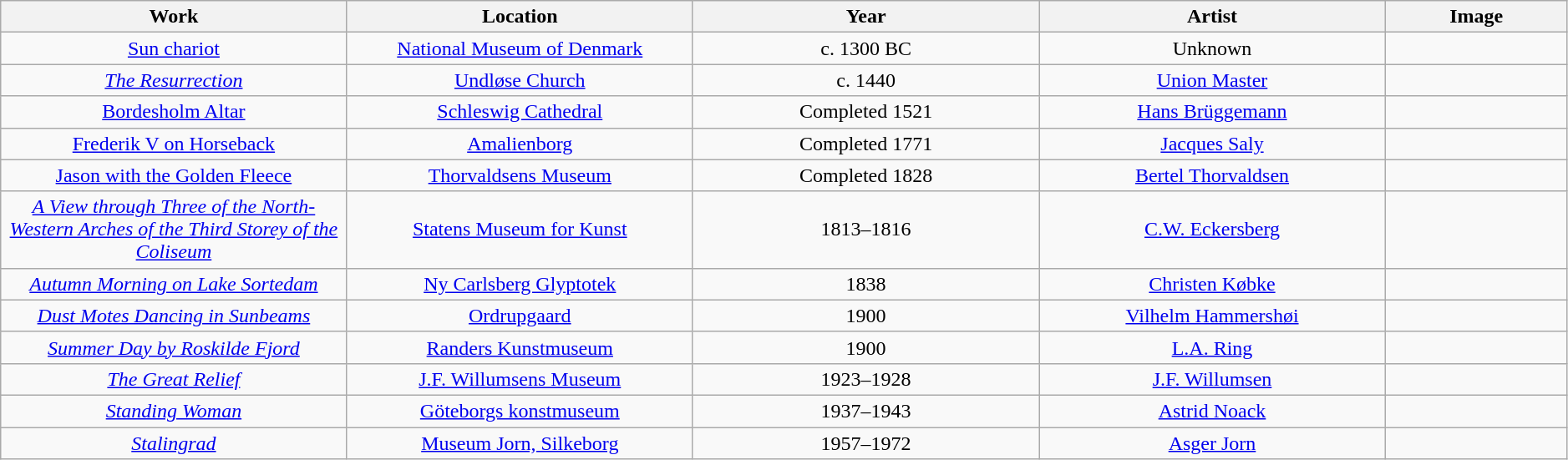<table style="text-align:center; width:99%" class="wikitable">
<tr>
<th width=19%>Work</th>
<th width=19%>Location</th>
<th width=19%>Year</th>
<th width=19%>Artist</th>
<th width=10%>Image</th>
</tr>
<tr>
<td><a href='#'>Sun chariot</a></td>
<td><a href='#'>National Museum of Denmark</a></td>
<td>c. 1300 BC</td>
<td>Unknown</td>
<td></td>
</tr>
<tr>
<td><a href='#'><em>The Resurrection</em></a></td>
<td><a href='#'>Undløse Church</a></td>
<td>c. 1440</td>
<td><a href='#'>Union Master</a></td>
<td></td>
</tr>
<tr>
<td><a href='#'>Bordesholm Altar</a></td>
<td><a href='#'>Schleswig Cathedral</a></td>
<td>Completed 1521</td>
<td><a href='#'>Hans Brüggemann</a></td>
<td></td>
</tr>
<tr>
<td><a href='#'>Frederik V on Horseback</a></td>
<td><a href='#'>Amalienborg</a></td>
<td>Completed 1771</td>
<td><a href='#'>Jacques Saly</a></td>
<td></td>
</tr>
<tr>
<td><a href='#'>Jason with the Golden Fleece</a></td>
<td><a href='#'>Thorvaldsens Museum</a></td>
<td>Completed 1828</td>
<td><a href='#'>Bertel Thorvaldsen</a></td>
<td></td>
</tr>
<tr>
<td><em><a href='#'>A View through Three of the North-Western Arches of the Third Storey of the Coliseum</a></em></td>
<td><a href='#'>Statens Museum for Kunst</a></td>
<td>1813–1816</td>
<td><a href='#'>C.W. Eckersberg</a></td>
<td></td>
</tr>
<tr>
<td><em><a href='#'>Autumn Morning on Lake Sortedam</a></em></td>
<td><a href='#'>Ny Carlsberg Glyptotek</a></td>
<td>1838</td>
<td><a href='#'>Christen Købke</a></td>
<td></td>
</tr>
<tr>
<td><em><a href='#'>Dust Motes Dancing in Sunbeams</a></em></td>
<td><a href='#'>Ordrupgaard</a></td>
<td>1900</td>
<td><a href='#'>Vilhelm Hammershøi</a></td>
<td></td>
</tr>
<tr>
<td><em><a href='#'>Summer Day by Roskilde Fjord</a></em></td>
<td><a href='#'>Randers Kunstmuseum</a></td>
<td>1900</td>
<td><a href='#'>L.A. Ring</a></td>
<td></td>
</tr>
<tr>
<td><em><a href='#'>The Great Relief</a></em></td>
<td><a href='#'>J.F. Willumsens Museum</a></td>
<td>1923–1928</td>
<td><a href='#'>J.F. Willumsen</a></td>
<td></td>
</tr>
<tr>
<td><em><a href='#'>Standing Woman</a></em></td>
<td><a href='#'>Göteborgs konstmuseum</a></td>
<td>1937–1943</td>
<td><a href='#'>Astrid Noack</a></td>
<td></td>
</tr>
<tr>
<td><em><a href='#'>Stalingrad</a></em></td>
<td><a href='#'>Museum Jorn, Silkeborg</a></td>
<td>1957–1972</td>
<td><a href='#'>Asger Jorn</a></td>
<td></td>
</tr>
</table>
